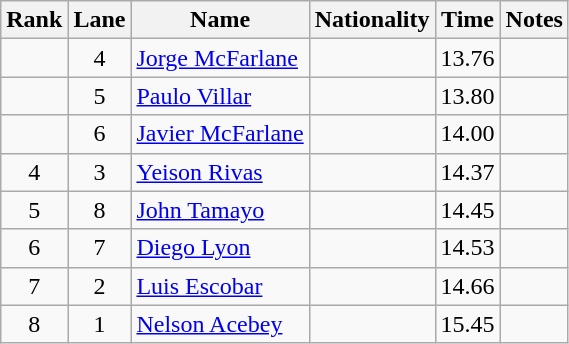<table class="wikitable sortable" style="text-align:center">
<tr>
<th>Rank</th>
<th>Lane</th>
<th>Name</th>
<th>Nationality</th>
<th>Time</th>
<th>Notes</th>
</tr>
<tr>
<td></td>
<td>4</td>
<td align=left><a href='#'>Jorge McFarlane</a></td>
<td align=left></td>
<td>13.76</td>
<td></td>
</tr>
<tr>
<td></td>
<td>5</td>
<td align=left><a href='#'>Paulo Villar</a></td>
<td align=left></td>
<td>13.80</td>
<td></td>
</tr>
<tr>
<td></td>
<td>6</td>
<td align=left><a href='#'>Javier McFarlane</a></td>
<td align=left></td>
<td>14.00</td>
<td></td>
</tr>
<tr>
<td>4</td>
<td>3</td>
<td align=left><a href='#'>Yeison Rivas</a></td>
<td align=left></td>
<td>14.37</td>
<td></td>
</tr>
<tr>
<td>5</td>
<td>8</td>
<td align=left><a href='#'>John Tamayo</a></td>
<td align=left></td>
<td>14.45</td>
<td></td>
</tr>
<tr>
<td>6</td>
<td>7</td>
<td align=left><a href='#'>Diego Lyon</a></td>
<td align=left></td>
<td>14.53</td>
<td></td>
</tr>
<tr>
<td>7</td>
<td>2</td>
<td align=left><a href='#'>Luis Escobar</a></td>
<td align=left></td>
<td>14.66</td>
<td></td>
</tr>
<tr>
<td>8</td>
<td>1</td>
<td align=left><a href='#'>Nelson Acebey</a></td>
<td align=left></td>
<td>15.45</td>
<td></td>
</tr>
</table>
